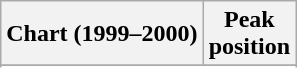<table class="wikitable sortable plainrowheaders" style="text-align:center">
<tr>
<th scope="col">Chart (1999–2000)</th>
<th scope="col">Peak<br>position</th>
</tr>
<tr>
</tr>
<tr>
</tr>
<tr>
</tr>
<tr>
</tr>
<tr>
</tr>
<tr>
</tr>
<tr>
</tr>
<tr>
</tr>
</table>
